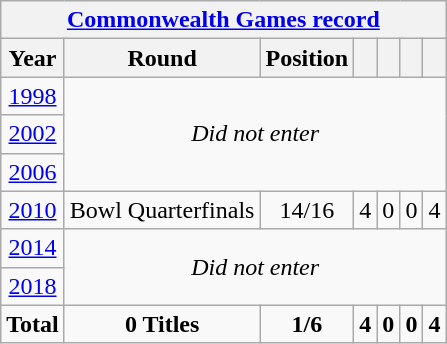<table class="wikitable" style="text-align: center;">
<tr>
<th colspan=10><a href='#'>Commonwealth Games record</a></th>
</tr>
<tr>
<th>Year</th>
<th>Round</th>
<th>Position</th>
<th></th>
<th></th>
<th></th>
<th></th>
</tr>
<tr>
<td> <a href='#'>1998</a></td>
<td colspan=6 rowspan=3><em>Did not enter</em></td>
</tr>
<tr>
<td> <a href='#'>2002</a></td>
</tr>
<tr>
<td> <a href='#'>2006</a></td>
</tr>
<tr>
<td> <a href='#'>2010</a></td>
<td>Bowl Quarterfinals</td>
<td>14/16</td>
<td>4</td>
<td>0</td>
<td>0</td>
<td>4</td>
</tr>
<tr>
<td> <a href='#'>2014</a></td>
<td colspan=6 rowspan=2><em>Did not enter</em></td>
</tr>
<tr>
<td> <a href='#'>2018</a></td>
</tr>
<tr>
<td colspan=1><strong>Total</strong></td>
<td><strong>0 Titles</strong></td>
<td><strong>1/6</strong></td>
<td><strong>4</strong></td>
<td><strong>0</strong></td>
<td><strong>0</strong></td>
<td><strong>4</strong></td>
</tr>
</table>
